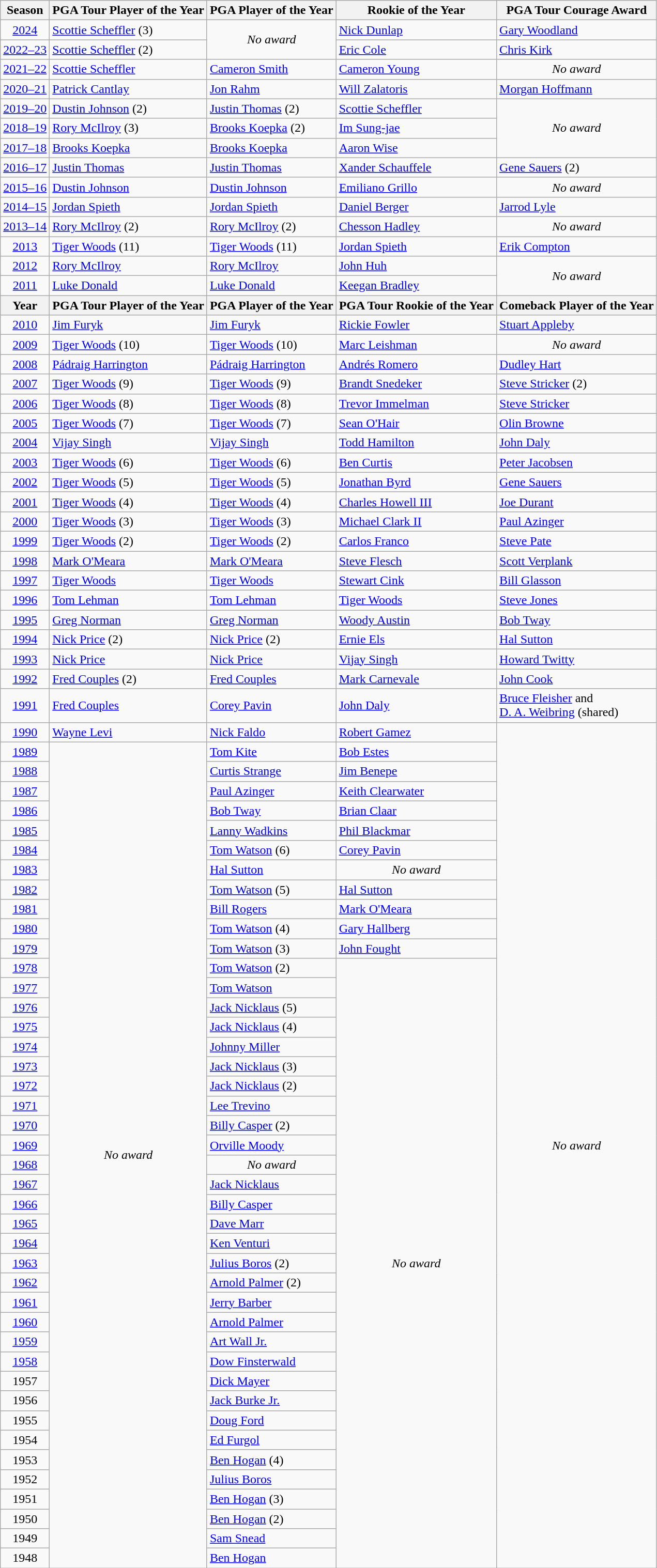<table class="wikitable">
<tr>
<th>Season</th>
<th>PGA Tour Player of the Year</th>
<th>PGA Player of the Year</th>
<th>Rookie of the Year</th>
<th>PGA Tour Courage Award</th>
</tr>
<tr>
<td align=center><a href='#'>2024</a></td>
<td> <a href='#'>Scottie Scheffler</a> (3)</td>
<td rowspan=2 align=center><em>No award</em></td>
<td> <a href='#'>Nick Dunlap</a></td>
<td> <a href='#'>Gary Woodland</a></td>
</tr>
<tr>
<td align=center><a href='#'>2022–23</a></td>
<td> <a href='#'>Scottie Scheffler</a> (2)</td>
<td> <a href='#'>Eric Cole</a></td>
<td> <a href='#'>Chris Kirk</a></td>
</tr>
<tr>
<td align=center><a href='#'>2021–22</a></td>
<td> <a href='#'>Scottie Scheffler</a></td>
<td> <a href='#'>Cameron Smith</a></td>
<td> <a href='#'>Cameron Young</a></td>
<td align=center><em>No award</em></td>
</tr>
<tr>
<td align=center><a href='#'>2020–21</a></td>
<td> <a href='#'>Patrick Cantlay</a></td>
<td> <a href='#'>Jon Rahm</a></td>
<td> <a href='#'>Will Zalatoris</a></td>
<td> <a href='#'>Morgan Hoffmann</a></td>
</tr>
<tr>
<td align=center><a href='#'>2019–20</a></td>
<td> <a href='#'>Dustin Johnson</a> (2)</td>
<td> <a href='#'>Justin Thomas</a> (2)</td>
<td> <a href='#'>Scottie Scheffler</a></td>
<td rowspan="3" style="text-align:center;"><em>No award</em></td>
</tr>
<tr>
<td align=center><a href='#'>2018–19</a></td>
<td> <a href='#'>Rory McIlroy</a> (3)</td>
<td> <a href='#'>Brooks Koepka</a> (2)</td>
<td> <a href='#'>Im Sung-jae</a></td>
</tr>
<tr>
<td align=center><a href='#'>2017–18</a></td>
<td> <a href='#'>Brooks Koepka</a></td>
<td> <a href='#'>Brooks Koepka</a></td>
<td> <a href='#'>Aaron Wise</a></td>
</tr>
<tr>
<td align=center><a href='#'>2016–17</a></td>
<td> <a href='#'>Justin Thomas</a></td>
<td> <a href='#'>Justin Thomas</a></td>
<td> <a href='#'>Xander Schauffele</a></td>
<td> <a href='#'>Gene Sauers</a> (2)</td>
</tr>
<tr>
<td align=center><a href='#'>2015–16</a></td>
<td> <a href='#'>Dustin Johnson</a></td>
<td> <a href='#'>Dustin Johnson</a></td>
<td> <a href='#'>Emiliano Grillo</a></td>
<td align=center><em>No award</em></td>
</tr>
<tr>
<td align=center><a href='#'>2014–15</a></td>
<td> <a href='#'>Jordan Spieth</a></td>
<td> <a href='#'>Jordan Spieth</a></td>
<td> <a href='#'>Daniel Berger</a></td>
<td> <a href='#'>Jarrod Lyle</a></td>
</tr>
<tr>
<td align=center><a href='#'>2013–14</a></td>
<td> <a href='#'>Rory McIlroy</a> (2)</td>
<td> <a href='#'>Rory McIlroy</a> (2)</td>
<td> <a href='#'>Chesson Hadley</a></td>
<td align=center><em>No award</em></td>
</tr>
<tr>
<td align=center><a href='#'>2013</a></td>
<td> <a href='#'>Tiger Woods</a> (11)</td>
<td> <a href='#'>Tiger Woods</a> (11)</td>
<td> <a href='#'>Jordan Spieth</a></td>
<td> <a href='#'>Erik Compton</a></td>
</tr>
<tr>
<td align=center><a href='#'>2012</a></td>
<td> <a href='#'>Rory McIlroy</a></td>
<td> <a href='#'>Rory McIlroy</a></td>
<td> <a href='#'>John Huh</a></td>
<td rowspan="2" style="text-align:center;"><em>No award</em></td>
</tr>
<tr>
<td align=center><a href='#'>2011</a></td>
<td> <a href='#'>Luke Donald</a></td>
<td> <a href='#'>Luke Donald</a></td>
<td> <a href='#'>Keegan Bradley</a></td>
</tr>
<tr>
<th>Year</th>
<th>PGA Tour Player of the Year</th>
<th>PGA Player of the Year</th>
<th>PGA Tour Rookie of the Year</th>
<th>Comeback Player of the Year</th>
</tr>
<tr>
<td align=center><a href='#'>2010</a></td>
<td> <a href='#'>Jim Furyk</a></td>
<td> <a href='#'>Jim Furyk</a></td>
<td> <a href='#'>Rickie Fowler</a></td>
<td> <a href='#'>Stuart Appleby</a></td>
</tr>
<tr>
<td align=center><a href='#'>2009</a></td>
<td> <a href='#'>Tiger Woods</a> (10)</td>
<td> <a href='#'>Tiger Woods</a> (10)</td>
<td> <a href='#'>Marc Leishman</a></td>
<td align=center><em>No award</em></td>
</tr>
<tr>
<td align=center><a href='#'>2008</a></td>
<td> <a href='#'>Pádraig Harrington</a></td>
<td> <a href='#'>Pádraig Harrington</a></td>
<td> <a href='#'>Andrés Romero</a></td>
<td> <a href='#'>Dudley Hart</a></td>
</tr>
<tr>
<td align=center><a href='#'>2007</a></td>
<td> <a href='#'>Tiger Woods</a> (9)</td>
<td> <a href='#'>Tiger Woods</a> (9)</td>
<td> <a href='#'>Brandt Snedeker</a></td>
<td> <a href='#'>Steve Stricker</a> (2)</td>
</tr>
<tr>
<td align=center><a href='#'>2006</a></td>
<td> <a href='#'>Tiger Woods</a> (8)</td>
<td> <a href='#'>Tiger Woods</a> (8)</td>
<td> <a href='#'>Trevor Immelman</a></td>
<td> <a href='#'>Steve Stricker</a></td>
</tr>
<tr>
<td align=center><a href='#'>2005</a></td>
<td> <a href='#'>Tiger Woods</a> (7)</td>
<td> <a href='#'>Tiger Woods</a> (7)</td>
<td> <a href='#'>Sean O'Hair</a></td>
<td> <a href='#'>Olin Browne</a></td>
</tr>
<tr>
<td align=center><a href='#'>2004</a></td>
<td> <a href='#'>Vijay Singh</a></td>
<td> <a href='#'>Vijay Singh</a></td>
<td> <a href='#'>Todd Hamilton</a></td>
<td> <a href='#'>John Daly</a></td>
</tr>
<tr>
<td align=center><a href='#'>2003</a></td>
<td> <a href='#'>Tiger Woods</a> (6)</td>
<td> <a href='#'>Tiger Woods</a> (6)</td>
<td> <a href='#'>Ben Curtis</a></td>
<td> <a href='#'>Peter Jacobsen</a></td>
</tr>
<tr>
<td align=center><a href='#'>2002</a></td>
<td> <a href='#'>Tiger Woods</a> (5)</td>
<td> <a href='#'>Tiger Woods</a> (5)</td>
<td> <a href='#'>Jonathan Byrd</a></td>
<td> <a href='#'>Gene Sauers</a></td>
</tr>
<tr>
<td align=center><a href='#'>2001</a></td>
<td> <a href='#'>Tiger Woods</a> (4)</td>
<td> <a href='#'>Tiger Woods</a> (4)</td>
<td> <a href='#'>Charles Howell III</a></td>
<td> <a href='#'>Joe Durant</a></td>
</tr>
<tr>
<td align=center><a href='#'>2000</a></td>
<td> <a href='#'>Tiger Woods</a> (3)</td>
<td> <a href='#'>Tiger Woods</a> (3)</td>
<td> <a href='#'>Michael Clark II</a></td>
<td> <a href='#'>Paul Azinger</a></td>
</tr>
<tr>
<td align=center><a href='#'>1999</a></td>
<td> <a href='#'>Tiger Woods</a> (2)</td>
<td> <a href='#'>Tiger Woods</a> (2)</td>
<td> <a href='#'>Carlos Franco</a></td>
<td> <a href='#'>Steve Pate</a></td>
</tr>
<tr>
<td align=center><a href='#'>1998</a></td>
<td> <a href='#'>Mark O'Meara</a></td>
<td> <a href='#'>Mark O'Meara</a></td>
<td> <a href='#'>Steve Flesch</a></td>
<td> <a href='#'>Scott Verplank</a></td>
</tr>
<tr>
<td align=center><a href='#'>1997</a></td>
<td> <a href='#'>Tiger Woods</a></td>
<td> <a href='#'>Tiger Woods</a></td>
<td> <a href='#'>Stewart Cink</a></td>
<td> <a href='#'>Bill Glasson</a></td>
</tr>
<tr>
<td align=center><a href='#'>1996</a></td>
<td> <a href='#'>Tom Lehman</a></td>
<td> <a href='#'>Tom Lehman</a></td>
<td> <a href='#'>Tiger Woods</a></td>
<td> <a href='#'>Steve Jones</a></td>
</tr>
<tr>
<td align=center><a href='#'>1995</a></td>
<td> <a href='#'>Greg Norman</a></td>
<td> <a href='#'>Greg Norman</a></td>
<td> <a href='#'>Woody Austin</a></td>
<td> <a href='#'>Bob Tway</a></td>
</tr>
<tr>
<td align=center><a href='#'>1994</a></td>
<td> <a href='#'>Nick Price</a> (2)</td>
<td> <a href='#'>Nick Price</a> (2)</td>
<td> <a href='#'>Ernie Els</a></td>
<td> <a href='#'>Hal Sutton</a></td>
</tr>
<tr>
<td align=center><a href='#'>1993</a></td>
<td> <a href='#'>Nick Price</a></td>
<td> <a href='#'>Nick Price</a></td>
<td> <a href='#'>Vijay Singh</a></td>
<td> <a href='#'>Howard Twitty</a></td>
</tr>
<tr>
<td align=center><a href='#'>1992</a></td>
<td> <a href='#'>Fred Couples</a> (2)</td>
<td> <a href='#'>Fred Couples</a></td>
<td> <a href='#'>Mark Carnevale</a></td>
<td> <a href='#'>John Cook</a></td>
</tr>
<tr>
<td align=center><a href='#'>1991</a></td>
<td> <a href='#'>Fred Couples</a></td>
<td> <a href='#'>Corey Pavin</a></td>
<td> <a href='#'>John Daly</a></td>
<td> <a href='#'>Bruce Fleisher</a> and<br> <a href='#'>D. A. Weibring</a> (shared)</td>
</tr>
<tr>
<td align=center><a href='#'>1990</a></td>
<td> <a href='#'>Wayne Levi</a></td>
<td> <a href='#'>Nick Faldo</a></td>
<td> <a href='#'>Robert Gamez</a></td>
<td rowspan="43" style="text-align:center;"><em>No award</em></td>
</tr>
<tr>
<td align=center><a href='#'>1989</a></td>
<td rowspan="42" style="text-align:center;"><em>No award</em></td>
<td> <a href='#'>Tom Kite</a></td>
<td> <a href='#'>Bob Estes</a></td>
</tr>
<tr>
<td align=center><a href='#'>1988</a></td>
<td> <a href='#'>Curtis Strange</a></td>
<td> <a href='#'>Jim Benepe</a></td>
</tr>
<tr>
<td align=center><a href='#'>1987</a></td>
<td> <a href='#'>Paul Azinger</a></td>
<td> <a href='#'>Keith Clearwater</a></td>
</tr>
<tr>
<td align=center><a href='#'>1986</a></td>
<td> <a href='#'>Bob Tway</a></td>
<td> <a href='#'>Brian Claar</a></td>
</tr>
<tr>
<td align=center><a href='#'>1985</a></td>
<td> <a href='#'>Lanny Wadkins</a></td>
<td> <a href='#'>Phil Blackmar</a></td>
</tr>
<tr>
<td align=center><a href='#'>1984</a></td>
<td> <a href='#'>Tom Watson</a> (6)</td>
<td> <a href='#'>Corey Pavin</a></td>
</tr>
<tr>
<td align=center><a href='#'>1983</a></td>
<td> <a href='#'>Hal Sutton</a></td>
<td align=center><em>No award</em></td>
</tr>
<tr>
<td align=center><a href='#'>1982</a></td>
<td> <a href='#'>Tom Watson</a> (5)</td>
<td> <a href='#'>Hal Sutton</a></td>
</tr>
<tr>
<td align=center><a href='#'>1981</a></td>
<td> <a href='#'>Bill Rogers</a></td>
<td> <a href='#'>Mark O'Meara</a></td>
</tr>
<tr>
<td align=center><a href='#'>1980</a></td>
<td> <a href='#'>Tom Watson</a> (4)</td>
<td> <a href='#'>Gary Hallberg</a></td>
</tr>
<tr>
<td align=center><a href='#'>1979</a></td>
<td> <a href='#'>Tom Watson</a> (3)</td>
<td> <a href='#'>John Fought</a></td>
</tr>
<tr>
<td align=center><a href='#'>1978</a></td>
<td> <a href='#'>Tom Watson</a> (2)</td>
<td rowspan=31 align=center><em>No award</em></td>
</tr>
<tr>
<td align=center><a href='#'>1977</a></td>
<td> <a href='#'>Tom Watson</a></td>
</tr>
<tr>
<td align=center><a href='#'>1976</a></td>
<td> <a href='#'>Jack Nicklaus</a> (5)</td>
</tr>
<tr>
<td align=center><a href='#'>1975</a></td>
<td> <a href='#'>Jack Nicklaus</a> (4)</td>
</tr>
<tr>
<td align=center><a href='#'>1974</a></td>
<td> <a href='#'>Johnny Miller</a></td>
</tr>
<tr>
<td align=center><a href='#'>1973</a></td>
<td> <a href='#'>Jack Nicklaus</a> (3)</td>
</tr>
<tr>
<td align=center><a href='#'>1972</a></td>
<td> <a href='#'>Jack Nicklaus</a> (2)</td>
</tr>
<tr>
<td align=center><a href='#'>1971</a></td>
<td> <a href='#'>Lee Trevino</a></td>
</tr>
<tr>
<td align=center><a href='#'>1970</a></td>
<td> <a href='#'>Billy Casper</a> (2)</td>
</tr>
<tr>
<td align=center><a href='#'>1969</a></td>
<td> <a href='#'>Orville Moody</a></td>
</tr>
<tr>
<td align=center><a href='#'>1968</a></td>
<td align=center><em>No award</em></td>
</tr>
<tr>
<td align=center><a href='#'>1967</a></td>
<td> <a href='#'>Jack Nicklaus</a></td>
</tr>
<tr>
<td align=center><a href='#'>1966</a></td>
<td> <a href='#'>Billy Casper</a></td>
</tr>
<tr>
<td align=center><a href='#'>1965</a></td>
<td> <a href='#'>Dave Marr</a></td>
</tr>
<tr>
<td align=center><a href='#'>1964</a></td>
<td> <a href='#'>Ken Venturi</a></td>
</tr>
<tr>
<td align=center><a href='#'>1963</a></td>
<td> <a href='#'>Julius Boros</a> (2)</td>
</tr>
<tr>
<td align=center><a href='#'>1962</a></td>
<td> <a href='#'>Arnold Palmer</a> (2)</td>
</tr>
<tr>
<td align=center><a href='#'>1961</a></td>
<td> <a href='#'>Jerry Barber</a></td>
</tr>
<tr>
<td align=center><a href='#'>1960</a></td>
<td> <a href='#'>Arnold Palmer</a></td>
</tr>
<tr>
<td align=center><a href='#'>1959</a></td>
<td> <a href='#'>Art Wall Jr.</a></td>
</tr>
<tr>
<td align=center><a href='#'>1958</a></td>
<td> <a href='#'>Dow Finsterwald</a></td>
</tr>
<tr>
<td align=center>1957</td>
<td> <a href='#'>Dick Mayer</a></td>
</tr>
<tr>
<td align=center>1956</td>
<td> <a href='#'>Jack Burke Jr.</a></td>
</tr>
<tr>
<td align=center>1955</td>
<td> <a href='#'>Doug Ford</a></td>
</tr>
<tr>
<td align=center>1954</td>
<td> <a href='#'>Ed Furgol</a></td>
</tr>
<tr>
<td align=center>1953</td>
<td> <a href='#'>Ben Hogan</a> (4)</td>
</tr>
<tr>
<td align=center>1952</td>
<td> <a href='#'>Julius Boros</a></td>
</tr>
<tr>
<td align=center>1951</td>
<td> <a href='#'>Ben Hogan</a> (3)</td>
</tr>
<tr>
<td align=center>1950</td>
<td> <a href='#'>Ben Hogan</a> (2)</td>
</tr>
<tr>
<td align=center>1949</td>
<td> <a href='#'>Sam Snead</a></td>
</tr>
<tr>
<td align=center>1948</td>
<td> <a href='#'>Ben Hogan</a></td>
</tr>
</table>
